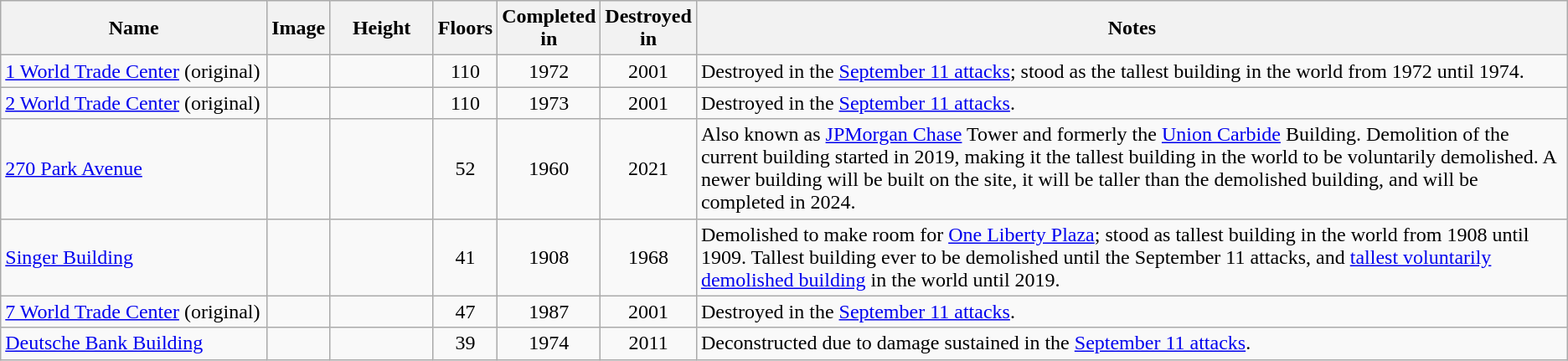<table class="wikitable sortable" style="text-align:center">
<tr>
<th style="width:17%;">Name</th>
<th class="unsortable">Image</th>
<th width="75">Height<br></th>
<th>Floors</th>
<th>Completed<br>in</th>
<th>Destroyed<br>in</th>
<th class="unsortable">Notes</th>
</tr>
<tr style>
<td align=left><a href='#'>1 World Trade Center</a> (original)</td>
<td></td>
<td></td>
<td>110</td>
<td>1972</td>
<td>2001</td>
<td align=left>Destroyed in the <a href='#'>September 11 attacks</a>; stood as the tallest building in the world from 1972 until 1974.</td>
</tr>
<tr>
<td align=left><a href='#'>2 World Trade Center</a> (original)</td>
<td></td>
<td></td>
<td>110</td>
<td>1973</td>
<td>2001</td>
<td align=left>Destroyed in the <a href='#'>September 11 attacks</a>.</td>
</tr>
<tr>
<td align=left><a href='#'>270 Park Avenue</a></td>
<td></td>
<td></td>
<td>52</td>
<td>1960</td>
<td>2021</td>
<td align=left>Also known as <a href='#'>JPMorgan Chase</a> Tower and formerly the <a href='#'>Union Carbide</a> Building. Demolition of the current building started in 2019, making it the tallest building in the world to be voluntarily demolished. A newer building will be built on the site, it will be  taller than the demolished building, and will be completed in 2024.</td>
</tr>
<tr style>
<td align=left><a href='#'>Singer Building</a></td>
<td></td>
<td></td>
<td>41</td>
<td>1908</td>
<td>1968</td>
<td align=left>Demolished to make room for <a href='#'>One Liberty Plaza</a>; stood as tallest building in the world from 1908 until 1909. Tallest building ever to be demolished until the September 11 attacks, and <a href='#'>tallest voluntarily demolished building</a> in the world until 2019.</td>
</tr>
<tr>
<td align=left><a href='#'>7 World Trade Center</a> (original)</td>
<td></td>
<td></td>
<td>47</td>
<td>1987</td>
<td>2001</td>
<td align=left>Destroyed in the <a href='#'>September 11 attacks</a>.</td>
</tr>
<tr>
<td align=left><a href='#'>Deutsche Bank Building</a></td>
<td></td>
<td></td>
<td>39</td>
<td>1974</td>
<td>2011</td>
<td align=left>Deconstructed due to damage sustained in the <a href='#'>September 11 attacks</a>.</td>
</tr>
</table>
